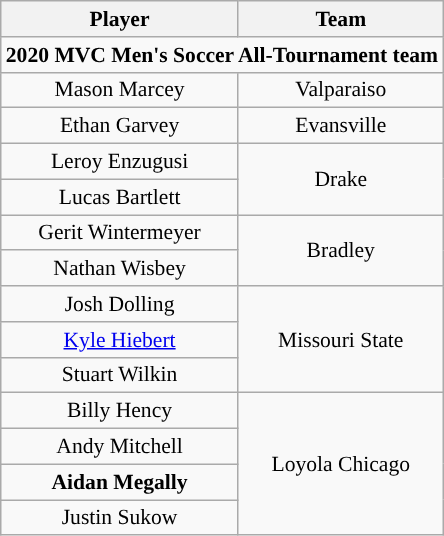<table class="wikitable" style="white-space:nowrap; font-size:90%; text-align: center;">
<tr>
<th>Player</th>
<th>Team</th>
</tr>
<tr>
<td colspan="2"><strong>2020 MVC Men's Soccer All-Tournament team</strong></td>
</tr>
<tr>
<td>Mason Marcey</td>
<td>Valparaiso</td>
</tr>
<tr>
<td>Ethan Garvey</td>
<td>Evansville</td>
</tr>
<tr>
<td>Leroy Enzugusi</td>
<td rowspan="2">Drake</td>
</tr>
<tr>
<td>Lucas Bartlett</td>
</tr>
<tr>
<td>Gerit Wintermeyer</td>
<td rowspan="2">Bradley</td>
</tr>
<tr>
<td>Nathan Wisbey</td>
</tr>
<tr>
<td>Josh Dolling</td>
<td rowspan="3">Missouri State</td>
</tr>
<tr>
<td><a href='#'>Kyle Hiebert</a></td>
</tr>
<tr>
<td>Stuart Wilkin</td>
</tr>
<tr>
<td>Billy Hency</td>
<td rowspan="4">Loyola Chicago</td>
</tr>
<tr>
<td>Andy Mitchell</td>
</tr>
<tr>
<td><strong>Aidan Megally</strong></td>
</tr>
<tr>
<td>Justin Sukow</td>
</tr>
</table>
